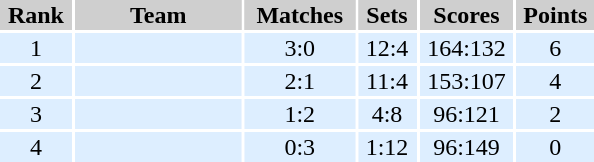<table style="width:400px; float:right; text-align:center;">
<tr bgcolor="#CFCFCF">
<th width="5%" bgcolor="#CFCFCF">Rank</th>
<th width="20%" bgcolor="#CFCFCF">Team</th>
<th width="8%" bgcolor="#CFCFCF">Matches</th>
<th width="5%" bgcolor="#CFCFCF">Sets</th>
<th width="5%" bgcolor="#CFCFCF">Scores</th>
<th width="4%" bgcolor="#CFCFCF">Points</th>
</tr>
<tr bgcolor="#DDEEFF">
<td>1</td>
<td align="left"></td>
<td>3:0</td>
<td>12:4</td>
<td>164:132</td>
<td>6</td>
</tr>
<tr bgcolor="#DDEEFF">
<td>2</td>
<td align="left"></td>
<td>2:1</td>
<td>11:4</td>
<td>153:107</td>
<td>4</td>
</tr>
<tr bgcolor="#DDEEFF">
<td>3</td>
<td align="left"></td>
<td>1:2</td>
<td>4:8</td>
<td>96:121</td>
<td>2</td>
</tr>
<tr bgcolor="#DDEEFF">
<td>4</td>
<td align="left"></td>
<td>0:3</td>
<td>1:12</td>
<td>96:149</td>
<td>0</td>
</tr>
</table>
